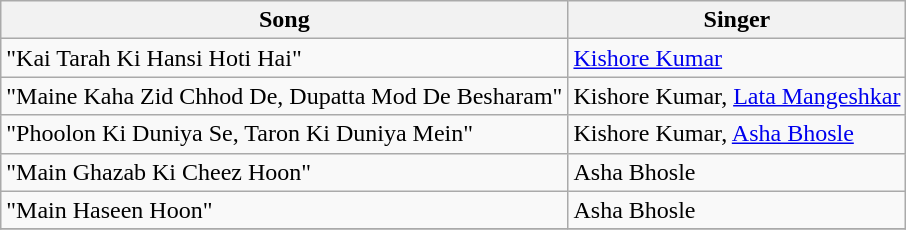<table class="wikitable">
<tr>
<th>Song</th>
<th>Singer</th>
</tr>
<tr>
<td>"Kai Tarah Ki Hansi Hoti Hai"</td>
<td><a href='#'>Kishore Kumar</a></td>
</tr>
<tr>
<td>"Maine Kaha Zid Chhod De, Dupatta Mod De Besharam"</td>
<td>Kishore Kumar, <a href='#'>Lata Mangeshkar</a></td>
</tr>
<tr>
<td>"Phoolon Ki Duniya Se, Taron Ki Duniya Mein"</td>
<td>Kishore Kumar, <a href='#'>Asha Bhosle</a></td>
</tr>
<tr>
<td>"Main Ghazab Ki Cheez Hoon"</td>
<td>Asha Bhosle</td>
</tr>
<tr>
<td>"Main Haseen Hoon"</td>
<td>Asha Bhosle</td>
</tr>
<tr>
</tr>
</table>
